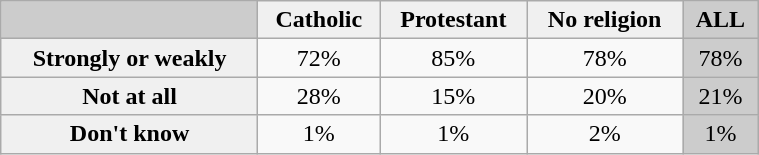<table class="wikitable" style="float:right; border-collapse:collapse; width:40%;" cellspacing="0" cellpadding="3" border="1">
<tr>
<th style="background:#ccc;"></th>
<th style="background:#f0f0f0;">Catholic</th>
<th style="background:#f0f0f0;">Protestant</th>
<th style="background:#f0f0f0;">No religion</th>
<th style="background:#ccc;">ALL</th>
</tr>
<tr>
<th style="background:#f0f0f0;">Strongly or weakly</th>
<td style="text-align:center;">72%</td>
<td style="text-align:center;">85%</td>
<td style="text-align:center;">78%</td>
<td style="text-align:center; background:#ccc;">78%</td>
</tr>
<tr>
<th style="background:#f0f0f0;">Not at all</th>
<td style="text-align:center;">28%</td>
<td style="text-align:center;">15%</td>
<td style="text-align:center;">20%</td>
<td style="text-align:center; background:#ccc;">21%</td>
</tr>
<tr>
<th style="background:#f0f0f0;">Don't know</th>
<td style="text-align:center;">1%</td>
<td style="text-align:center;">1%</td>
<td style="text-align:center;">2%</td>
<td style="text-align:center; background:#ccc;">1%</td>
</tr>
</table>
